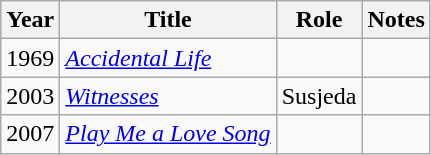<table class="wikitable sortable">
<tr>
<th>Year</th>
<th>Title</th>
<th>Role</th>
<th class="unsortable">Notes</th>
</tr>
<tr>
<td>1969</td>
<td><em><a href='#'>Accidental Life</a></em></td>
<td></td>
<td></td>
</tr>
<tr>
<td>2003</td>
<td><em><a href='#'>Witnesses</a></em></td>
<td>Susjeda</td>
<td></td>
</tr>
<tr>
<td>2007</td>
<td><em><a href='#'>Play Me a Love Song</a></em></td>
<td></td>
<td></td>
</tr>
</table>
